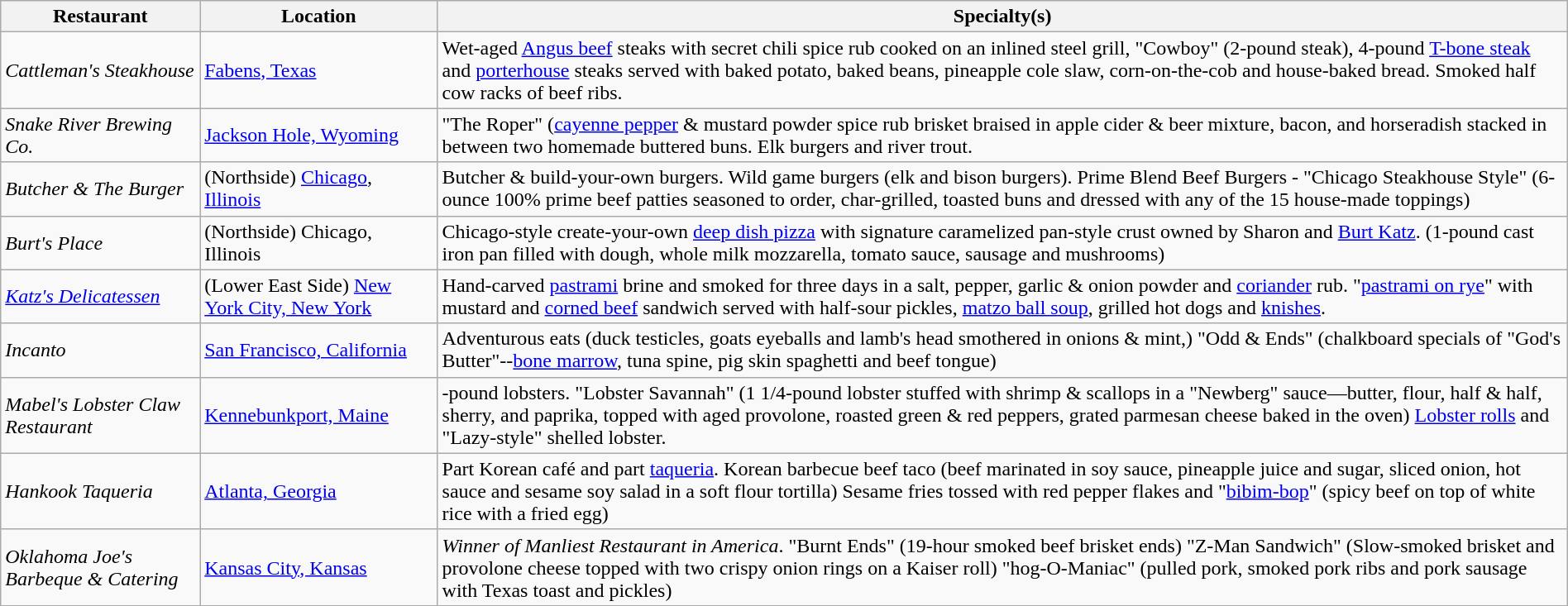<table class="wikitable" style="width:100%;">
<tr>
<th>Restaurant</th>
<th>Location</th>
<th>Specialty(s)</th>
</tr>
<tr>
<td><em>Cattleman's Steakhouse</em></td>
<td><a href='#'>Fabens, Texas</a></td>
<td>Wet-aged <a href='#'>Angus beef</a> steaks with secret chili spice rub cooked on an inlined steel grill, "Cowboy" (2-pound steak), 4-pound <a href='#'>T-bone steak</a> and <a href='#'>porterhouse</a> steaks served with baked potato, baked beans, pineapple cole slaw, corn-on-the-cob and house-baked bread. Smoked half cow racks of beef ribs.</td>
</tr>
<tr>
<td><em>Snake River Brewing Co.</em></td>
<td><a href='#'>Jackson Hole, Wyoming</a></td>
<td>"The Roper" (<a href='#'>cayenne pepper</a> & mustard powder spice rub brisket braised in apple cider & beer mixture, bacon, and horseradish stacked in between two homemade buttered buns. Elk burgers and river trout.</td>
</tr>
<tr>
<td><em>Butcher & The Burger</em></td>
<td>(Northside) <a href='#'>Chicago</a>, <a href='#'>Illinois</a></td>
<td>Butcher & build-your-own burgers. Wild game burgers (elk and bison burgers). Prime Blend Beef Burgers - "Chicago Steakhouse Style" (6-ounce 100% prime beef patties seasoned to order, char-grilled, toasted buns and dressed with any of the 15 house-made toppings)</td>
</tr>
<tr>
<td><em>Burt's Place</em></td>
<td>(Northside) Chicago, Illinois</td>
<td>Chicago-style create-your-own <a href='#'>deep dish pizza</a> with signature caramelized pan-style crust owned by Sharon and <a href='#'>Burt Katz</a>. (1-pound cast iron pan filled with dough, whole milk mozzarella, tomato sauce, sausage and mushrooms)</td>
</tr>
<tr>
<td><em><a href='#'>Katz's Delicatessen</a></em></td>
<td>(Lower East Side) <a href='#'>New York City, New York</a></td>
<td>Hand-carved <a href='#'>pastrami</a> brine and smoked for three days in a salt, pepper, garlic & onion powder and <a href='#'>coriander</a> rub. "<a href='#'>pastrami on rye</a>" with mustard and <a href='#'>corned beef</a> sandwich served with half-sour pickles, <a href='#'>matzo ball soup</a>, grilled hot dogs and <a href='#'>knishes</a>.</td>
</tr>
<tr>
<td><em>Incanto</em></td>
<td><a href='#'>San Francisco, California</a></td>
<td>Adventurous eats (duck testicles, goats eyeballs and lamb's head smothered in onions & mint,) "Odd & Ends" (chalkboard specials of "God's Butter"--<a href='#'>bone marrow</a>, tuna spine, pig skin spaghetti and beef tongue)</td>
</tr>
<tr>
<td><em>Mabel's Lobster Claw Restaurant</em></td>
<td><a href='#'>Kennebunkport, Maine</a></td>
<td>-pound lobsters. "Lobster Savannah" (1 1/4-pound lobster stuffed with shrimp & scallops in a "Newberg" sauce—butter, flour, half & half, sherry, and paprika, topped with aged provolone, roasted green & red peppers, grated parmesan cheese baked in the oven) <a href='#'>Lobster rolls</a> and "Lazy-style" shelled lobster.</td>
</tr>
<tr>
<td><em>Hankook Taqueria</em></td>
<td><a href='#'>Atlanta, Georgia</a></td>
<td>Part Korean café and part <a href='#'>taqueria</a>. Korean barbecue beef taco (beef marinated in soy sauce, pineapple juice and sugar, sliced onion, hot sauce and sesame soy salad in a soft flour tortilla) Sesame fries tossed with red pepper flakes and "<a href='#'>bibim-bop</a>" (spicy beef on top of white rice with a fried egg)</td>
</tr>
<tr>
<td><em>Oklahoma Joe's Barbeque & Catering</em></td>
<td><a href='#'>Kansas City, Kansas</a></td>
<td><em>Winner of Manliest Restaurant in America</em>. "Burnt Ends" (19-hour smoked beef brisket ends) "Z-Man Sandwich" (Slow-smoked brisket and provolone cheese topped with two crispy onion rings on a Kaiser roll) "hog-O-Maniac" (pulled pork, smoked pork ribs and pork sausage with Texas toast and pickles)</td>
</tr>
</table>
